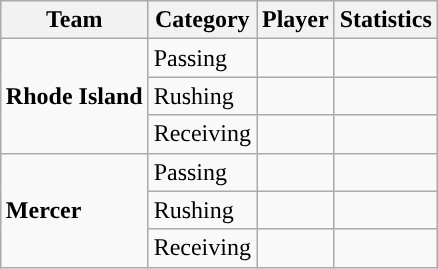<table class="wikitable" style="float: right;">
<tr>
<th>Team</th>
<th>Category</th>
<th>Player</th>
<th>Statistics</th>
</tr>
<tr>
<td rowspan=3><strong>Rhode Island</strong></td>
<td>Passing</td>
<td></td>
<td></td>
</tr>
<tr>
<td>Rushing</td>
<td></td>
<td></td>
</tr>
<tr>
<td>Receiving</td>
<td></td>
<td></td>
</tr>
<tr>
<td rowspan=3><strong>Mercer</strong></td>
<td>Passing</td>
<td></td>
<td></td>
</tr>
<tr>
<td>Rushing</td>
<td></td>
<td></td>
</tr>
<tr>
<td>Receiving</td>
<td></td>
<td></td>
</tr>
</table>
